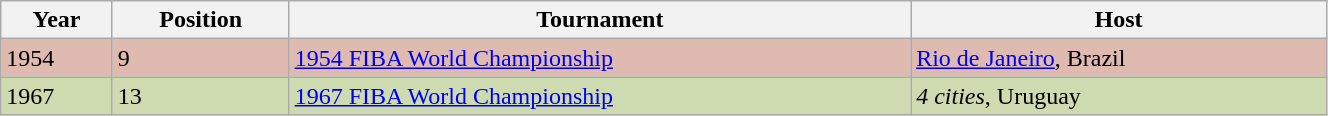<table class="wikitable" style="width:70%;">
<tr>
<th>Year</th>
<th>Position</th>
<th>Tournament</th>
<th>Host</th>
</tr>
<tr style="background:#debab0;">
<td>1954</td>
<td>9</td>
<td><a href='#'>1954 FIBA World Championship</a></td>
<td><a href='#'>Rio de Janeiro</a>, Brazil</td>
</tr>
<tr style="background:#cedab0;">
<td>1967</td>
<td>13</td>
<td><a href='#'>1967 FIBA World Championship</a></td>
<td><em>4 cities</em>, Uruguay</td>
</tr>
</table>
